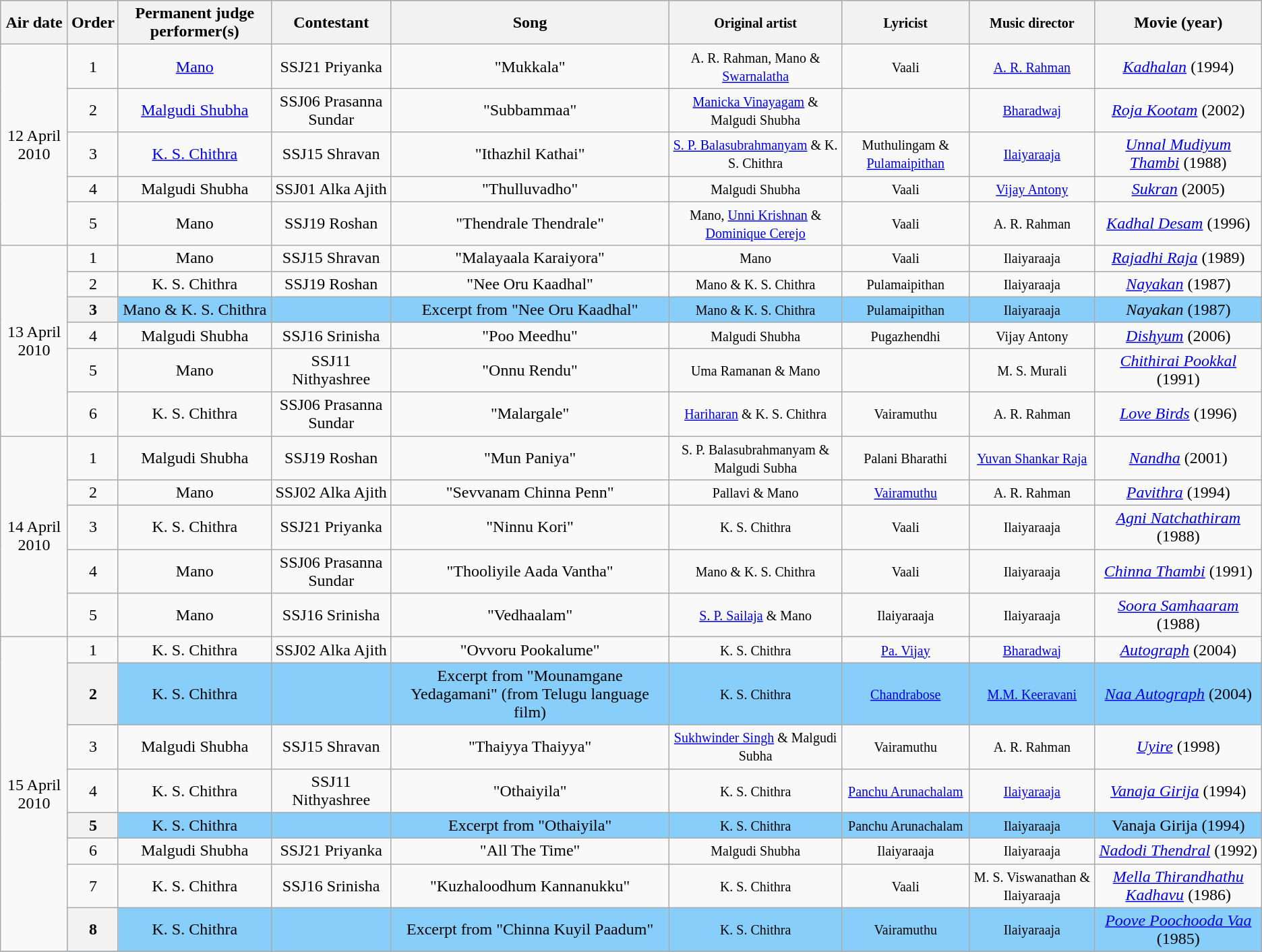<table class="wikitable sortable sticky-header" style="text-align: center; width: auto;">
<tr style="background:lightgrey; text-align:center;">
<th>Air date</th>
<th>Order</th>
<th>Permanent judge performer(s)</th>
<th>Contestant</th>
<th>Song</th>
<th><small>Original artist</small></th>
<th><small>Lyricist</small></th>
<th><small>Music director</small></th>
<th>Movie (year)</th>
</tr>
<tr>
<td rowspan=5>12 April 2010</td>
<td>1</td>
<td><a href='#'>Mano</a></td>
<td>SSJ21 Priyanka</td>
<td>"Mukkala"</td>
<td><small>A. R. Rahman, Mano & <a href='#'>Swarnalatha</a></small></td>
<td><small>Vaali</small></td>
<td><small><a href='#'>A. R. Rahman</a></small></td>
<td><em><a href='#'>Kadhalan</a></em> (1994)</td>
</tr>
<tr>
<td>2</td>
<td><a href='#'>Malgudi Shubha</a></td>
<td>SSJ06 Prasanna Sundar</td>
<td>"Subbammaa"</td>
<td><small><a href='#'>Manicka Vinayagam</a> & Malgudi Shubha</small></td>
<td></td>
<td><small><a href='#'>Bharadwaj</a></small></td>
<td><em><a href='#'>Roja Kootam</a></em> (2002)</td>
</tr>
<tr>
<td>3</td>
<td><a href='#'>K. S. Chithra</a></td>
<td>SSJ15 Shravan</td>
<td>"Ithazhil Kathai"</td>
<td><small><a href='#'>S. P. Balasubrahmanyam</a> & K. S. Chithra</small></td>
<td><small>Muthulingam & <a href='#'>Pulamaipithan</a></small></td>
<td><small><a href='#'>Ilaiyaraaja</a></small></td>
<td><em><a href='#'>Unnal Mudiyum Thambi</a></em> (1988)</td>
</tr>
<tr>
<td>4</td>
<td>Malgudi Shubha</td>
<td>SSJ01 Alka Ajith</td>
<td>"Thulluvadho"</td>
<td><small>Malgudi Shubha</small></td>
<td><small>Vaali</small></td>
<td><small><a href='#'>Vijay Antony</a></small></td>
<td><em><a href='#'>Sukran</a></em> (2005)</td>
</tr>
<tr>
<td>5</td>
<td>Mano</td>
<td>SSJ19 Roshan</td>
<td>"Thendrale Thendrale"</td>
<td><small>Mano, <a href='#'>Unni Krishnan</a> & <a href='#'>Dominique Cerejo</a></small></td>
<td><small>Vaali</small></td>
<td><small>A. R. Rahman</small></td>
<td><em><a href='#'>Kadhal Desam</a></em> (1996)</td>
</tr>
<tr>
<td rowspan=6>13 April 2010</td>
<td>1</td>
<td>Mano</td>
<td>SSJ15 Shravan</td>
<td>"Malayaala Karaiyora"</td>
<td><small>Mano</small></td>
<td><small>Vaali</small></td>
<td><small>Ilaiyaraaja</small></td>
<td><em><a href='#'>Rajadhi Raja</a></em> (1989)</td>
</tr>
<tr>
<td>2</td>
<td>K. S. Chithra</td>
<td>SSJ19 Roshan</td>
<td>"Nee Oru Kaadhal"</td>
<td><small>Mano & K. S. Chithra</small></td>
<td><small>Pulamaipithan</small></td>
<td><small>Ilaiyaraaja</small></td>
<td><em><a href='#'>Nayakan</a></em> (1987)</td>
</tr>
<tr style="background:lightskyblue">
<th scope="row">3</th>
<td>Mano & K. S. Chithra</td>
<td></td>
<td>Excerpt from "Nee Oru Kaadhal"</td>
<td><small>Mano & K. S. Chithra</small></td>
<td><small>Pulamaipithan</small></td>
<td><small>Ilaiyaraaja</small></td>
<td><em>Nayakan</em> (1987)</td>
</tr>
<tr>
<td>4</td>
<td>Malgudi Shubha</td>
<td>SSJ16 Srinisha</td>
<td>"Poo Meedhu"</td>
<td><small>Malgudi Shubha</small></td>
<td><small>Pugazhendhi</small></td>
<td><small>Vijay Antony</small></td>
<td><em><a href='#'>Dishyum</a></em> (2006)</td>
</tr>
<tr>
<td>5</td>
<td>Mano</td>
<td>SSJ11 Nithyashree</td>
<td>"Onnu Rendu"</td>
<td><small>Uma Ramanan & Mano</small></td>
<td></td>
<td><small>M. S. Murali</small></td>
<td><em><a href='#'>Chithirai Pookkal</a></em> (1991)</td>
</tr>
<tr>
<td>6</td>
<td>K. S. Chithra</td>
<td>SSJ06 Prasanna Sundar</td>
<td>"Malargale"</td>
<td><small><a href='#'>Hariharan</a> & K. S. Chithra</small></td>
<td><small>Vairamuthu</small></td>
<td><small>A. R. Rahman</small></td>
<td><em><a href='#'>Love Birds</a></em> (1996)</td>
</tr>
<tr>
<td rowspan=5>14 April 2010</td>
<td>1</td>
<td>Malgudi Shubha</td>
<td>SSJ19 Roshan</td>
<td>"Mun Paniya"</td>
<td><small>S. P. Balasubrahmanyam & Malgudi Subha</small></td>
<td><small>Palani Bharathi</small></td>
<td><small><a href='#'>Yuvan Shankar Raja</a></small></td>
<td><em><a href='#'>Nandha</a></em> (2001)</td>
</tr>
<tr>
<td>2</td>
<td>Mano</td>
<td>SSJ02 Alka Ajith</td>
<td>"Sevvanam Chinna Penn"</td>
<td><small>Pallavi & Mano</small></td>
<td><small><a href='#'>Vairamuthu</a></small></td>
<td><small>A. R. Rahman</small></td>
<td><em><a href='#'>Pavithra</a></em> (1994)</td>
</tr>
<tr>
<td>3</td>
<td>K. S. Chithra</td>
<td>SSJ21 Priyanka</td>
<td>"Ninnu Kori"</td>
<td><small>K. S. Chithra</small></td>
<td><small>Vaali</small></td>
<td><small>Ilaiyaraaja</small></td>
<td><em><a href='#'>Agni Natchathiram</a></em> (1988)</td>
</tr>
<tr>
<td>4</td>
<td>Mano</td>
<td>SSJ06 Prasanna Sundar</td>
<td>"Thooliyile Aada Vantha"</td>
<td><small>Mano & K. S. Chithra</small></td>
<td><small>Vaali</small></td>
<td><small>Ilaiyaraaja</small></td>
<td><em><a href='#'>Chinna Thambi</a></em> (1991)</td>
</tr>
<tr>
<td>5</td>
<td>Mano</td>
<td>SSJ16 Srinisha</td>
<td>"Vedhaalam"</td>
<td><small><a href='#'>S. P. Sailaja</a> & Mano</small></td>
<td><small>Ilaiyaraaja</small></td>
<td><small>Ilaiyaraaja</small></td>
<td><em><a href='#'>Soora Samhaaram</a></em> (1988)</td>
</tr>
<tr>
<td rowspan=8>15 April 2010</td>
<td>1</td>
<td>K. S. Chithra</td>
<td>SSJ02 Alka Ajith</td>
<td>"Ovvoru Pookalume"</td>
<td><small>K. S. Chithra</small></td>
<td><small><a href='#'>Pa. Vijay</a></small></td>
<td><small><a href='#'>Bharadwaj</a></small></td>
<td><em><a href='#'>Autograph</a></em> (2004)</td>
</tr>
<tr style="background:lightskyblue">
<th scope="row">2</th>
<td>K. S. Chithra</td>
<td></td>
<td>Excerpt from "Mounamgane Yedagamani" (from Telugu language film)</td>
<td><small>K. S. Chithra</small></td>
<td><small><a href='#'>Chandrabose</a></small></td>
<td><small><a href='#'>M.M. Keeravani</a></small></td>
<td><em><a href='#'>Naa Autograph</a></em> (2004)</td>
</tr>
<tr>
<td>3</td>
<td>Malgudi Shubha</td>
<td>SSJ15 Shravan</td>
<td>"Thaiyya Thaiyya"</td>
<td><small><a href='#'>Sukhwinder Singh</a> & Malgudi Subha</small></td>
<td><small>Vairamuthu</small></td>
<td><small>A. R. Rahman</small></td>
<td><em><a href='#'>Uyire</a></em> (1998)</td>
</tr>
<tr>
<td>4</td>
<td>K. S. Chithra</td>
<td>SSJ11 Nithyashree</td>
<td>"Othaiyila"</td>
<td><small>K. S. Chithra</small></td>
<td><small><a href='#'>Panchu Arunachalam</a></small></td>
<td><small><a href='#'>Ilaiyaraaja</a></small></td>
<td><em><a href='#'>Vanaja Girija</a></em> (1994)</td>
</tr>
<tr style="background:lightskyblue">
<th scope="row">5</th>
<td>K. S. Chithra</td>
<td></td>
<td>Excerpt from "Othaiyila"</td>
<td><small>K. S. Chithra</small></td>
<td><small>Panchu Arunachalam</small></td>
<td><small>Ilaiyaraaja</small></td>
<td>Vanaja Girija (1994)</td>
</tr>
<tr>
<td>6</td>
<td>Malgudi Shubha</td>
<td>SSJ21 Priyanka</td>
<td>"All The Time"</td>
<td><small>Malgudi Shubha</small></td>
<td><small>Ilaiyaraaja</small></td>
<td><small>Ilaiyaraaja</small></td>
<td><em><a href='#'>Nadodi Thendral</a></em> (1992)</td>
</tr>
<tr>
<td>7</td>
<td>K. S. Chithra</td>
<td>SSJ16 Srinisha</td>
<td>"Kuzhaloodhum Kannanukku"</td>
<td><small>K. S. Chithra</small></td>
<td><small>Vaali</small></td>
<td><small>M. S. Viswanathan & Ilaiyaraaja</small></td>
<td><em><a href='#'>Mella Thirandhathu Kadhavu</a></em> (1986)</td>
</tr>
<tr style="background:lightskyblue">
<th scope="row">8</th>
<td>K. S. Chithra</td>
<td></td>
<td>Excerpt from "Chinna Kuyil Paadum"</td>
<td><small>K. S. Chithra</small></td>
<td><small>Vairamuthu</small></td>
<td><small>Ilaiyaraaja</small></td>
<td><em><a href='#'>Poove Poochooda Vaa</a></em> (1985)</td>
</tr>
<tr>
</tr>
</table>
